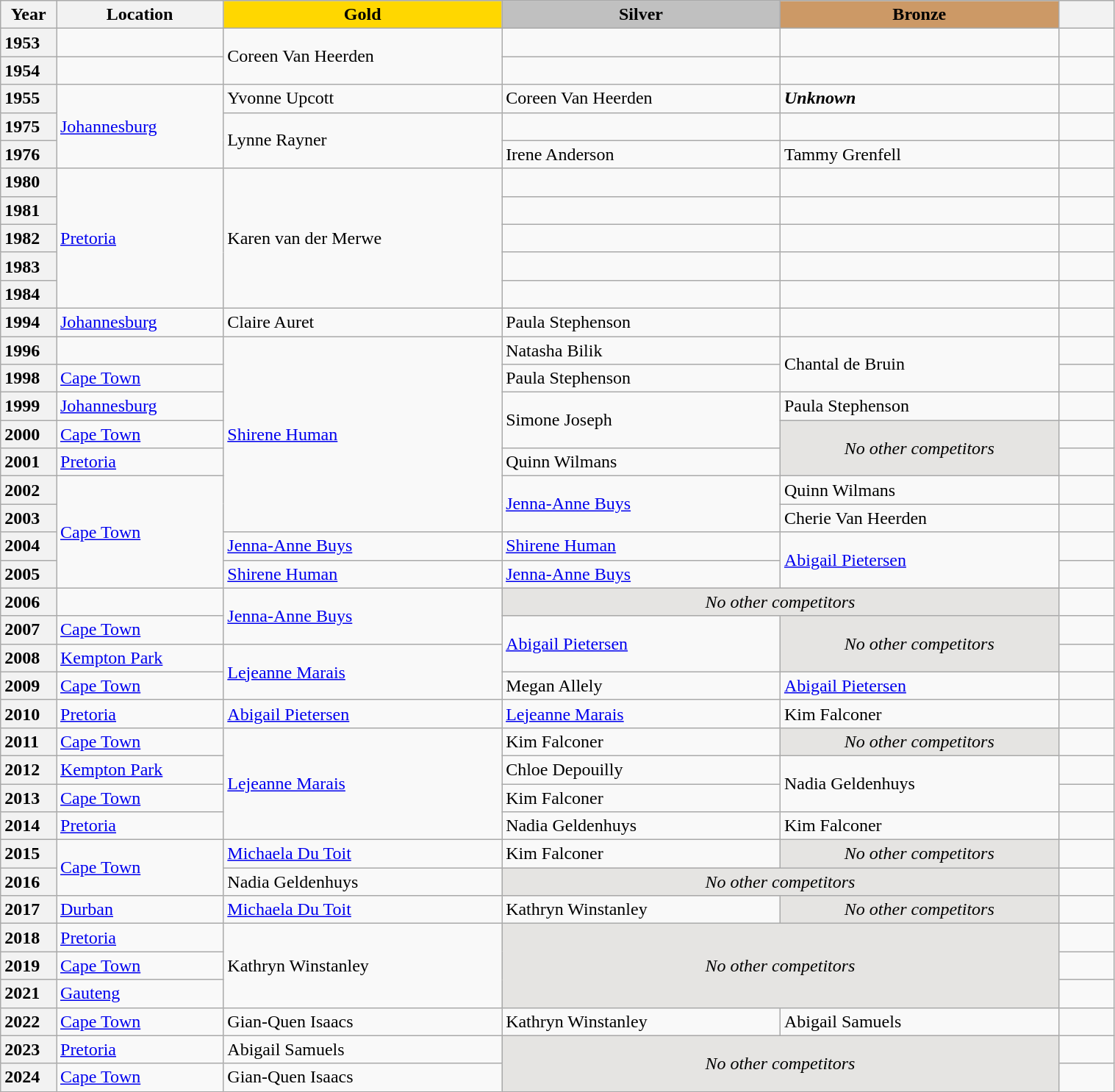<table class="wikitable unsortable" style="text-align:left; width:80%">
<tr>
<th scope="col" style="text-align:center; width:5%">Year</th>
<th scope="col" style="text-align:center; width:15%">Location</th>
<td scope="col" style="text-align:center; width:25%; background:gold"><strong>Gold</strong></td>
<td scope="col" style="text-align:center; width:25%; background:silver"><strong>Silver</strong></td>
<td scope="col" style="text-align:center; width:25%; background:#c96"><strong>Bronze</strong></td>
<th scope="col" style="text-align:center; width:5%"></th>
</tr>
<tr>
<th style="text-align: left;">1953</th>
<td></td>
<td rowspan="2">Coreen Van Heerden</td>
<td></td>
<td></td>
<td></td>
</tr>
<tr>
<th style="text-align: left;">1954</th>
<td></td>
<td></td>
<td></td>
<td></td>
</tr>
<tr>
<th style="text-align: left;">1955</th>
<td rowspan="3"><a href='#'>Johannesburg</a></td>
<td>Yvonne Upcott</td>
<td>Coreen Van Heerden</td>
<td><strong><em>Unknown</em></strong></td>
<td></td>
</tr>
<tr>
<th scope="row" style="text-align:left">1975</th>
<td rowspan="2">Lynne Rayner</td>
<td></td>
<td></td>
<td></td>
</tr>
<tr>
<th scope="row" style="text-align:left">1976</th>
<td>Irene Anderson</td>
<td>Tammy Grenfell</td>
<td></td>
</tr>
<tr>
<th scope="row" style="text-align:left">1980</th>
<td rowspan="5"><a href='#'>Pretoria</a></td>
<td rowspan="5">Karen van der Merwe</td>
<td></td>
<td></td>
<td></td>
</tr>
<tr>
<th scope="row" style="text-align:left">1981</th>
<td></td>
<td></td>
<td></td>
</tr>
<tr>
<th scope="row" style="text-align:left">1982</th>
<td></td>
<td></td>
<td></td>
</tr>
<tr>
<th scope="row" style="text-align:left">1983</th>
<td></td>
<td></td>
<td></td>
</tr>
<tr>
<th scope="row" style="text-align:left">1984</th>
<td></td>
<td></td>
<td></td>
</tr>
<tr>
<th scope="row" style="text-align:left">1994</th>
<td><a href='#'>Johannesburg</a></td>
<td>Claire Auret</td>
<td>Paula Stephenson</td>
<td></td>
<td></td>
</tr>
<tr>
<th scope="row" style="text-align:left">1996</th>
<td></td>
<td rowspan="7"><a href='#'>Shirene Human</a></td>
<td>Natasha Bilik</td>
<td rowspan="2">Chantal de Bruin</td>
<td></td>
</tr>
<tr>
<th scope="row" style="text-align:left">1998</th>
<td><a href='#'>Cape Town</a></td>
<td>Paula Stephenson</td>
<td></td>
</tr>
<tr>
<th scope="row" style="text-align:left">1999</th>
<td><a href='#'>Johannesburg</a></td>
<td rowspan="2">Simone Joseph</td>
<td>Paula Stephenson</td>
<td></td>
</tr>
<tr>
<th scope="row" style="text-align:left">2000</th>
<td><a href='#'>Cape Town</a></td>
<td rowspan="2" align="center" bgcolor="e5e4e2"><em>No other competitors</em></td>
<td></td>
</tr>
<tr>
<th scope="row" style="text-align:left">2001</th>
<td><a href='#'>Pretoria</a></td>
<td>Quinn Wilmans</td>
<td></td>
</tr>
<tr>
<th scope="row" style="text-align:left">2002</th>
<td rowspan="4"><a href='#'>Cape Town</a></td>
<td rowspan="2"><a href='#'>Jenna-Anne Buys</a></td>
<td>Quinn Wilmans</td>
<td></td>
</tr>
<tr>
<th scope="row" style="text-align:left">2003</th>
<td>Cherie Van Heerden</td>
<td></td>
</tr>
<tr>
<th scope="row" style="text-align:left">2004</th>
<td><a href='#'>Jenna-Anne Buys</a></td>
<td><a href='#'>Shirene Human</a></td>
<td rowspan="2"><a href='#'>Abigail Pietersen</a></td>
<td></td>
</tr>
<tr>
<th scope="row" style="text-align:left">2005</th>
<td><a href='#'>Shirene Human</a></td>
<td><a href='#'>Jenna-Anne Buys</a></td>
<td></td>
</tr>
<tr>
<th scope="row" style="text-align:left">2006</th>
<td></td>
<td rowspan="2"><a href='#'>Jenna-Anne Buys</a></td>
<td colspan="2" align="center" bgcolor="e5e4e2"><em>No other competitors</em></td>
<td></td>
</tr>
<tr>
<th scope="row" style="text-align:left">2007</th>
<td><a href='#'>Cape Town</a></td>
<td rowspan="2"><a href='#'>Abigail Pietersen</a></td>
<td rowspan="2" align="center" bgcolor="e5e4e2"><em>No other competitors</em></td>
<td></td>
</tr>
<tr>
<th scope="row" style="text-align:left">2008</th>
<td><a href='#'>Kempton Park</a></td>
<td rowspan="2"><a href='#'>Lejeanne Marais</a></td>
<td></td>
</tr>
<tr>
<th scope="row" style="text-align:left">2009</th>
<td><a href='#'>Cape Town</a></td>
<td>Megan Allely</td>
<td><a href='#'>Abigail Pietersen</a></td>
<td></td>
</tr>
<tr>
<th scope="row" style="text-align:left">2010</th>
<td><a href='#'>Pretoria</a></td>
<td><a href='#'>Abigail Pietersen</a></td>
<td><a href='#'>Lejeanne Marais</a></td>
<td>Kim Falconer</td>
<td></td>
</tr>
<tr>
<th scope="row" style="text-align:left">2011</th>
<td><a href='#'>Cape Town</a></td>
<td rowspan="4"><a href='#'>Lejeanne Marais</a></td>
<td>Kim Falconer</td>
<td align="center" bgcolor="e5e4e2"><em>No other competitors</em></td>
<td></td>
</tr>
<tr>
<th scope="row" style="text-align:left">2012</th>
<td><a href='#'>Kempton Park</a></td>
<td>Chloe Depouilly</td>
<td rowspan="2">Nadia Geldenhuys</td>
<td></td>
</tr>
<tr>
<th scope="row" style="text-align:left">2013</th>
<td><a href='#'>Cape Town</a></td>
<td>Kim Falconer</td>
<td></td>
</tr>
<tr>
<th scope="row" style="text-align:left">2014</th>
<td><a href='#'>Pretoria</a></td>
<td>Nadia Geldenhuys</td>
<td>Kim Falconer</td>
<td></td>
</tr>
<tr>
<th scope="row" style="text-align:left">2015</th>
<td rowspan="2"><a href='#'>Cape Town</a></td>
<td><a href='#'>Michaela Du Toit</a></td>
<td>Kim Falconer</td>
<td align="center" bgcolor="e5e4e2"><em>No other competitors</em></td>
<td></td>
</tr>
<tr>
<th scope="row" style="text-align:left">2016</th>
<td>Nadia Geldenhuys</td>
<td colspan=2 align="center" bgcolor="e5e4e2"><em>No other competitors</em></td>
<td></td>
</tr>
<tr>
<th scope="row" style="text-align:left">2017</th>
<td><a href='#'>Durban</a></td>
<td><a href='#'>Michaela Du Toit</a></td>
<td>Kathryn Winstanley</td>
<td align="center" bgcolor="e5e4e2"><em>No other competitors</em></td>
<td></td>
</tr>
<tr>
<th scope="row" style="text-align:left">2018</th>
<td><a href='#'>Pretoria</a></td>
<td rowspan="3">Kathryn Winstanley</td>
<td colspan="2" rowspan="3" align="center" bgcolor="e5e4e2"><em>No other competitors</em></td>
<td></td>
</tr>
<tr>
<th scope="row" style="text-align:left">2019</th>
<td><a href='#'>Cape Town</a></td>
<td></td>
</tr>
<tr>
<th scope="row" style="text-align:left">2021</th>
<td><a href='#'>Gauteng</a></td>
<td></td>
</tr>
<tr>
<th scope="row" style="text-align:left">2022</th>
<td><a href='#'>Cape Town</a></td>
<td>Gian-Quen Isaacs</td>
<td>Kathryn Winstanley</td>
<td>Abigail Samuels</td>
<td></td>
</tr>
<tr>
<th scope="row" style="text-align:left">2023</th>
<td><a href='#'>Pretoria</a></td>
<td>Abigail Samuels</td>
<td colspan="2" rowspan="2" align="center" bgcolor="e5e4e2"><em>No other competitors</em></td>
<td></td>
</tr>
<tr>
<th scope="row" style="text-align:left">2024</th>
<td><a href='#'>Cape Town</a></td>
<td>Gian-Quen Isaacs</td>
<td></td>
</tr>
</table>
